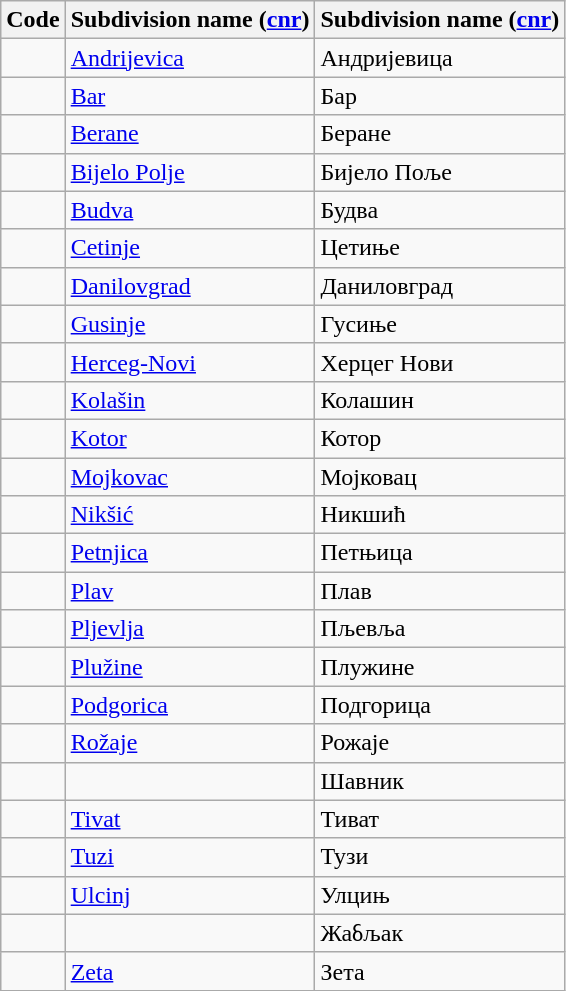<table class="wikitable sortable">
<tr>
<th>Code</th>
<th>Subdivision name (<a href='#'>cnr</a>)</th>
<th>Subdivision name (<a href='#'>cnr</a>)<br></th>
</tr>
<tr>
<td></td>
<td><a href='#'>Andrijevica</a></td>
<td lang="cnr-Cyrl">Андријевица</td>
</tr>
<tr>
<td></td>
<td><a href='#'>Bar</a></td>
<td lang="cnr-Cyrl">Бар</td>
</tr>
<tr>
<td></td>
<td><a href='#'>Berane</a></td>
<td lang="cnr-Cyrl">Беране</td>
</tr>
<tr>
<td></td>
<td><a href='#'>Bijelo Polje</a></td>
<td lang="cnr-Cyrl">Бијело Поље</td>
</tr>
<tr>
<td></td>
<td><a href='#'>Budva</a></td>
<td lang="cnr-Cyrl">Будва</td>
</tr>
<tr>
<td></td>
<td><a href='#'>Cetinje</a></td>
<td lang="cnr-Cyrl">Цетиње</td>
</tr>
<tr>
<td></td>
<td><a href='#'>Danilovgrad</a></td>
<td lang="cnr-Cyrl">Даниловград</td>
</tr>
<tr>
<td></td>
<td><a href='#'>Gusinje</a></td>
<td lang="cnr-Cyrl">Гусиње</td>
</tr>
<tr>
<td></td>
<td><a href='#'>Herceg-Novi</a></td>
<td lang="cnr-Cyrl">Херцег Нови</td>
</tr>
<tr>
<td></td>
<td><a href='#'>Kolašin</a></td>
<td lang="cnr-Cyrl">Колашин</td>
</tr>
<tr>
<td></td>
<td><a href='#'>Kotor</a></td>
<td lang="cnr-Cyrl">Котор</td>
</tr>
<tr>
<td></td>
<td><a href='#'>Mojkovac</a></td>
<td lang="cnr-Cyrl">Мојковац</td>
</tr>
<tr>
<td></td>
<td><a href='#'>Nikšić</a></td>
<td lang="cnr-Cyrl">Никшић</td>
</tr>
<tr>
<td></td>
<td><a href='#'>Petnjica</a></td>
<td lang="cnr-Cyrl">Петњица</td>
</tr>
<tr>
<td></td>
<td><a href='#'>Plav</a></td>
<td lang="cnr-Cyrl">Плав</td>
</tr>
<tr>
<td></td>
<td><a href='#'>Pljevlja</a></td>
<td lang="cnr-Cyrl">Пљевља</td>
</tr>
<tr>
<td></td>
<td><a href='#'>Plužine</a></td>
<td lang="cnr-Cyrl">Плужине</td>
</tr>
<tr>
<td></td>
<td><a href='#'>Podgorica</a></td>
<td lang="cnr-Cyrl">Подгорица</td>
</tr>
<tr>
<td></td>
<td><a href='#'>Rožaje</a></td>
<td lang="cnr-Cyrl">Рожаје</td>
</tr>
<tr>
<td></td>
<td></td>
<td lang="cnr-Cyrl">Шавник</td>
</tr>
<tr>
<td></td>
<td><a href='#'>Tivat</a></td>
<td lang="cnr-Cyrl">Тиват</td>
</tr>
<tr>
<td></td>
<td><a href='#'>Tuzi</a></td>
<td lang="cnr-Cyrl">Тузи</td>
</tr>
<tr>
<td></td>
<td><a href='#'>Ulcinj</a></td>
<td lang="cnr-Cyrl">Улцињ</td>
</tr>
<tr>
<td></td>
<td></td>
<td lang="cnr-Cyrl">Жабљак</td>
</tr>
<tr>
<td></td>
<td><a href='#'>Zeta</a></td>
<td lang="cnr-Cyrl">Зета</td>
</tr>
</table>
